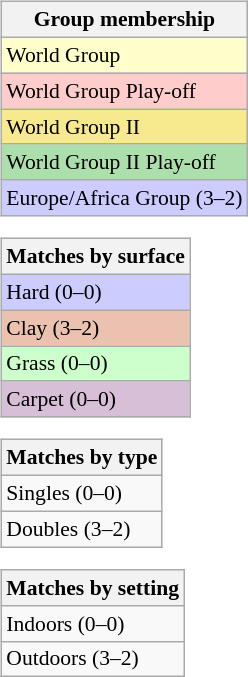<table>
<tr style="vertical-align:top">
<td><br><table class="wikitable" style="font-size:90%">
<tr>
<th>Group membership</th>
</tr>
<tr style="background:#FFFFCC;">
<td>World Group</td>
</tr>
<tr style="background:#FFCCCC;">
<td>World Group Play-off</td>
</tr>
<tr style="background:#F7E98E;">
<td>World Group II</td>
</tr>
<tr style="background:#ADDFAD;">
<td>World Group II Play-off</td>
</tr>
<tr style="background:#CCCCFF;">
<td>Europe/Africa Group (3–2)</td>
</tr>
</table>
<table class="wikitable" style="font-size:90%">
<tr>
<th>Matches by surface</th>
</tr>
<tr style="background:#CCCCFF;">
<td>Hard (0–0)</td>
</tr>
<tr style="background:#EBC2AF;">
<td>Clay (3–2)</td>
</tr>
<tr style="background:#CCFFCC;">
<td>Grass (0–0)</td>
</tr>
<tr style="background:thistle;">
<td>Carpet (0–0)</td>
</tr>
</table>
<table class="wikitable" style="font-size:90%">
<tr>
<th>Matches by type</th>
</tr>
<tr>
<td>Singles (0–0)</td>
</tr>
<tr>
<td>Doubles (3–2)</td>
</tr>
</table>
<table class="wikitable" style="font-size:90%">
<tr>
<th>Matches by setting</th>
</tr>
<tr>
<td>Indoors (0–0)</td>
</tr>
<tr>
<td>Outdoors (3–2)</td>
</tr>
</table>
</td>
</tr>
</table>
